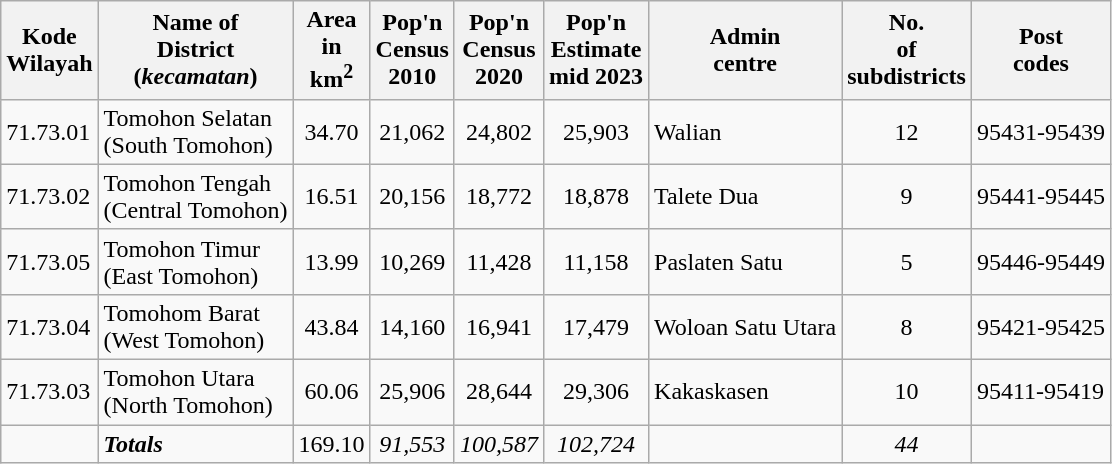<table class="sortable wikitable">
<tr>
<th>Kode <br>Wilayah</th>
<th>Name of<br>District<br>(<em>kecamatan</em>)</th>
<th>Area<br>in<br> km<sup>2</sup></th>
<th>Pop'n<br>Census<br>2010</th>
<th>Pop'n<br>Census<br>2020</th>
<th>Pop'n<br>Estimate<br>mid 2023</th>
<th>Admin<br>centre</th>
<th>No.<br>of<br>subdistricts</th>
<th>Post<br>codes</th>
</tr>
<tr>
<td>71.73.01</td>
<td>Tomohon Selatan <br> (South Tomohon)</td>
<td align="center">34.70</td>
<td align="center">21,062</td>
<td align="center">24,802</td>
<td align="center">25,903</td>
<td>Walian</td>
<td align="center">12</td>
<td>95431-95439</td>
</tr>
<tr>
<td>71.73.02</td>
<td>Tomohon Tengah <br> (Central Tomohon)</td>
<td align="center">16.51</td>
<td align="center">20,156</td>
<td align="center">18,772</td>
<td align="center">18,878</td>
<td>Talete Dua</td>
<td align="center">9</td>
<td>95441-95445</td>
</tr>
<tr>
<td>71.73.05</td>
<td>Tomohon Timur <br> (East Tomohon)</td>
<td align="center">13.99</td>
<td align="center">10,269</td>
<td align="center">11,428</td>
<td align="center">11,158</td>
<td>Paslaten Satu</td>
<td align="center">5</td>
<td>95446-95449</td>
</tr>
<tr>
<td>71.73.04</td>
<td>Tomohom Barat <br> (West Tomohon)</td>
<td align="center">43.84</td>
<td align="center">14,160</td>
<td align="center">16,941</td>
<td align="center">17,479</td>
<td>Woloan Satu Utara</td>
<td align="center">8</td>
<td>95421-95425</td>
</tr>
<tr>
<td>71.73.03</td>
<td>Tomohon Utara <br> (North Tomohon)</td>
<td align="center">60.06</td>
<td align="center">25,906</td>
<td align="center">28,644</td>
<td align="center">29,306</td>
<td>Kakaskasen</td>
<td align="center">10</td>
<td>95411-95419</td>
</tr>
<tr>
<td></td>
<td><strong><em>Totals</em></strong></td>
<td align="center">169.10</td>
<td align="center"><em>91,553</em></td>
<td align="center"><em>100,587</em></td>
<td align="center"><em>102,724</em></td>
<td></td>
<td align="center"><em>44</em></td>
<td></td>
</tr>
</table>
